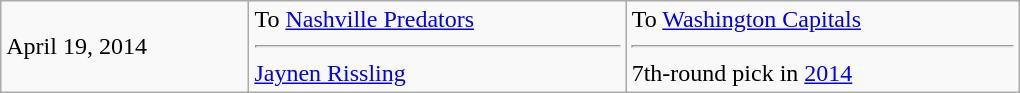<table class="wikitable" style="border:1px solid #999999; width:680px;">
<tr>
<td>April 19, 2014</td>
<td valign="top">To <a href='#'>Nashville Predators</a><hr><a href='#'>Jaynen Rissling</a></td>
<td valign="top">To <a href='#'>Washington Capitals</a><hr>7th-round pick in <a href='#'>2014</a></td>
</tr>
</table>
